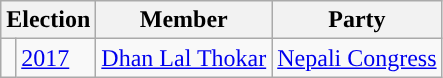<table class="wikitable">
<tr>
<th colspan="2">Election</th>
<th>Member</th>
<th>Party</th>
</tr>
<tr>
<td style="background-color:"></td>
<td><a href='#'>2017</a></td>
<td><a href='#'>Dhan Lal Thokar</a></td>
<td><a href='#'>Nepali Congress</a></td>
</tr>
</table>
